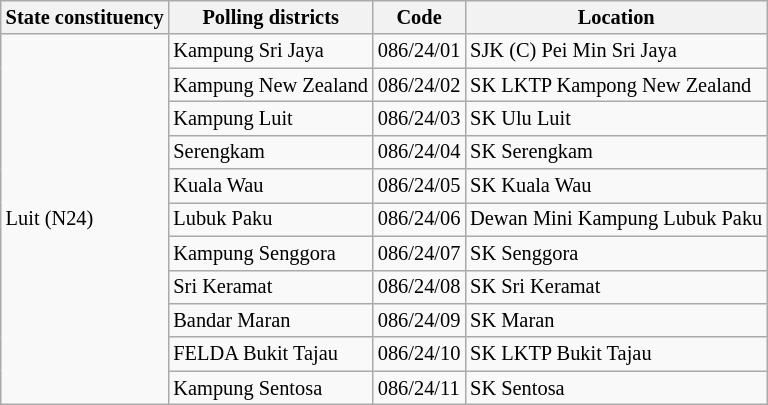<table class="wikitable sortable mw-collapsible" style="white-space:nowrap;font-size:85%">
<tr>
<th>State constituency</th>
<th>Polling districts</th>
<th>Code</th>
<th>Location</th>
</tr>
<tr>
<td rowspan="11">Luit (N24)</td>
<td>Kampung Sri Jaya</td>
<td>086/24/01</td>
<td>SJK (C) Pei Min Sri Jaya</td>
</tr>
<tr>
<td>Kampung New Zealand</td>
<td>086/24/02</td>
<td>SK LKTP Kampong New Zealand</td>
</tr>
<tr>
<td>Kampung Luit</td>
<td>086/24/03</td>
<td>SK Ulu Luit</td>
</tr>
<tr>
<td>Serengkam</td>
<td>086/24/04</td>
<td>SK Serengkam</td>
</tr>
<tr>
<td>Kuala Wau</td>
<td>086/24/05</td>
<td>SK Kuala Wau</td>
</tr>
<tr>
<td>Lubuk Paku</td>
<td>086/24/06</td>
<td>Dewan Mini Kampung Lubuk Paku</td>
</tr>
<tr>
<td>Kampung Senggora</td>
<td>086/24/07</td>
<td>SK Senggora</td>
</tr>
<tr>
<td>Sri Keramat</td>
<td>086/24/08</td>
<td>SK Sri Keramat</td>
</tr>
<tr>
<td>Bandar Maran</td>
<td>086/24/09</td>
<td>SK Maran</td>
</tr>
<tr>
<td>FELDA Bukit Tajau</td>
<td>086/24/10</td>
<td>SK LKTP Bukit Tajau</td>
</tr>
<tr>
<td>Kampung Sentosa</td>
<td>086/24/11</td>
<td>SK Sentosa</td>
</tr>
</table>
